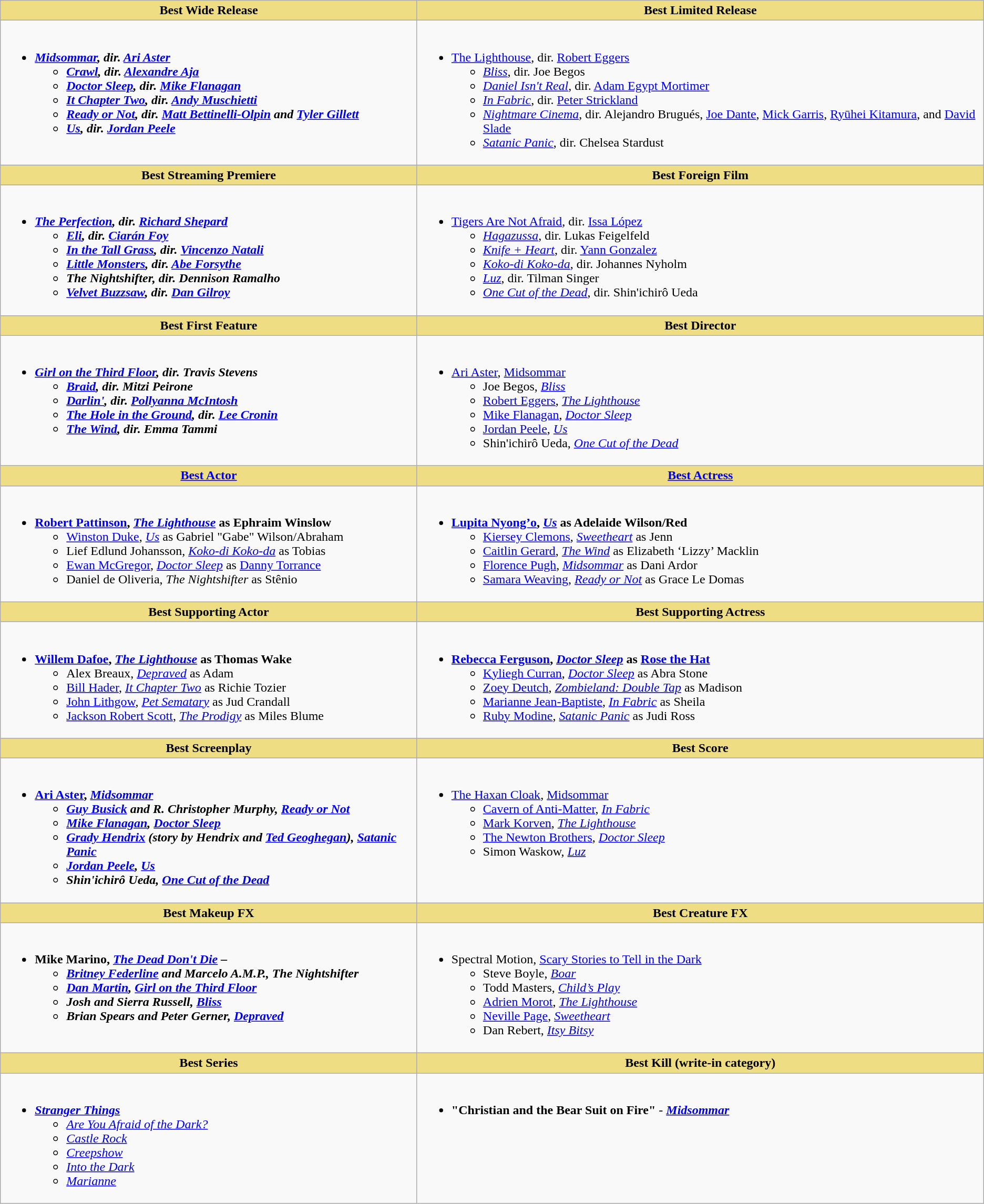<table class=wikitable style="width="100%">
<tr>
<th style="background:#EEDD82">Best Wide Release</th>
<th style="background:#EEDD82">Best Limited Release</th>
</tr>
<tr>
<td valign="top"><br><ul><li><strong><em><a href='#'>Midsommar</a><em>, dir. <a href='#'>Ari Aster</a><strong><ul><li></em><a href='#'>Crawl</a><em>, dir. <a href='#'>Alexandre Aja</a></li><li></em><a href='#'>Doctor Sleep</a><em>, dir. <a href='#'>Mike Flanagan</a></li><li></em><a href='#'>It Chapter Two</a><em>, dir. <a href='#'>Andy Muschietti</a></li><li></em><a href='#'>Ready or Not</a><em>, dir. <a href='#'>Matt Bettinelli-Olpin</a> and <a href='#'>Tyler Gillett</a></li><li></em><a href='#'>Us</a><em>, dir. <a href='#'>Jordan Peele</a></li></ul></li></ul></td>
<td valign="top"><br><ul><li></em></strong><a href='#'>The Lighthouse</a></em>, dir. <a href='#'>Robert Eggers</a></strong><ul><li><em><a href='#'>Bliss</a></em>, dir. Joe Begos</li><li><em><a href='#'>Daniel Isn't Real</a></em>, dir. <a href='#'>Adam Egypt Mortimer</a></li><li><em><a href='#'>In Fabric</a></em>, dir. <a href='#'>Peter Strickland</a></li><li><em><a href='#'>Nightmare Cinema</a></em>, dir. Alejandro Brugués, <a href='#'>Joe Dante</a>, <a href='#'>Mick Garris</a>, <a href='#'>Ryūhei Kitamura</a>, and <a href='#'>David Slade</a></li><li><em><a href='#'>Satanic Panic</a></em>, dir. Chelsea Stardust</li></ul></li></ul></td>
</tr>
<tr>
<th style="background:#EEDD82">Best Streaming Premiere</th>
<th style="background:#EEDD82">Best Foreign Film</th>
</tr>
<tr>
<td valign="top"><br><ul><li><strong><em><a href='#'>The Perfection</a><em>, dir. <a href='#'>Richard Shepard</a><strong><ul><li></em><a href='#'>Eli</a><em>, dir. <a href='#'>Ciarán Foy</a></li><li></em><a href='#'>In the Tall Grass</a><em>, dir. <a href='#'>Vincenzo Natali</a></li><li></em><a href='#'>Little Monsters</a><em>, dir. <a href='#'>Abe Forsythe</a></li><li></em>The Nightshifter<em>, dir. Dennison Ramalho</li><li></em><a href='#'>Velvet Buzzsaw</a><em>, dir. <a href='#'>Dan Gilroy</a></li></ul></li></ul></td>
<td valign="top"><br><ul><li></em></strong><a href='#'>Tigers Are Not Afraid</a></em>, dir. <a href='#'>Issa López</a></strong><ul><li><em><a href='#'>Hagazussa</a></em>, dir. Lukas Feigelfeld</li><li><em><a href='#'>Knife + Heart</a></em>, dir. <a href='#'>Yann Gonzalez</a></li><li><em><a href='#'>Koko-di Koko-da</a></em>, dir. Johannes Nyholm</li><li><em><a href='#'>Luz</a></em>, dir. Tilman Singer</li><li><em><a href='#'>One Cut of the Dead</a></em>, dir. Shin'ichirô Ueda</li></ul></li></ul></td>
</tr>
<tr>
<th style="background:#EEDD82">Best First Feature</th>
<th style="background:#EEDD82">Best Director</th>
</tr>
<tr>
<td valign="top"><br><ul><li><strong><em><a href='#'>Girl on the Third Floor</a><em>, dir. Travis Stevens<strong><ul><li></em><a href='#'>Braid</a><em>, dir. Mitzi Peirone</li><li></em><a href='#'>Darlin'</a><em>, dir. <a href='#'>Pollyanna McIntosh</a></li><li></em><a href='#'>The Hole in the Ground</a><em>, dir. <a href='#'>Lee Cronin</a></li><li></em><a href='#'>The Wind</a><em>, dir. Emma Tammi</li></ul></li></ul></td>
<td valign="top"><br><ul><li></strong><a href='#'>Ari Aster</a>, </em><a href='#'>Midsommar</a></em></strong><ul><li>Joe Begos, <em><a href='#'>Bliss</a></em></li><li><a href='#'>Robert Eggers</a>, <em><a href='#'>The Lighthouse</a></em></li><li><a href='#'>Mike Flanagan</a>, <em><a href='#'>Doctor Sleep</a></em></li><li><a href='#'>Jordan Peele</a>, <em><a href='#'>Us</a></em></li><li>Shin'ichirô Ueda, <em><a href='#'>One Cut of the Dead</a></em></li></ul></li></ul></td>
</tr>
<tr>
<th style="background:#EEDD82"><a href='#'>Best Actor</a></th>
<th style="background:#EEDD82"><a href='#'>Best Actress</a></th>
</tr>
<tr>
<td valign="top"><br><ul><li><strong><a href='#'>Robert Pattinson</a>, <em><a href='#'>The Lighthouse</a></em> as Ephraim Winslow</strong><ul><li><a href='#'>Winston Duke</a>, <em><a href='#'>Us</a></em> as Gabriel "Gabe" Wilson/Abraham</li><li>Lief Edlund Johansson, <em><a href='#'>Koko-di Koko-da</a></em> as Tobias</li><li><a href='#'>Ewan McGregor</a>, <em><a href='#'>Doctor Sleep</a></em> as <a href='#'>Danny Torrance</a></li><li>Daniel de Oliveria, <em>The Nightshifter</em> as Stênio</li></ul></li></ul></td>
<td valign="top"><br><ul><li><strong><a href='#'>Lupita Nyong’o</a>, <em><a href='#'>Us</a></em> as Adelaide Wilson/Red</strong><ul><li><a href='#'>Kiersey Clemons</a>, <em><a href='#'>Sweetheart</a></em> as Jenn</li><li><a href='#'>Caitlin Gerard</a>, <em><a href='#'>The Wind</a></em> as Elizabeth ‘Lizzy’ Macklin</li><li><a href='#'>Florence Pugh</a>, <em><a href='#'>Midsommar</a></em> as Dani Ardor</li><li><a href='#'>Samara Weaving</a>, <em><a href='#'>Ready or Not</a></em> as Grace Le Domas</li></ul></li></ul></td>
</tr>
<tr>
<th style="background:#EEDD82">Best Supporting Actor</th>
<th style="background:#EEDD82">Best Supporting Actress</th>
</tr>
<tr>
<td valign="top"><br><ul><li><strong><a href='#'>Willem Dafoe</a>, <em><a href='#'>The Lighthouse</a></em> as Thomas Wake</strong><ul><li>Alex Breaux, <em><a href='#'>Depraved</a></em> as Adam</li><li><a href='#'>Bill Hader</a>, <em><a href='#'>It Chapter Two</a></em> as Richie Tozier</li><li><a href='#'>John Lithgow</a>, <em><a href='#'>Pet Sematary</a></em> as Jud Crandall</li><li><a href='#'>Jackson Robert Scott</a>, <em><a href='#'>The Prodigy</a></em> as Miles Blume</li></ul></li></ul></td>
<td valign="top"><br><ul><li><strong><a href='#'>Rebecca Ferguson</a>, <em><a href='#'>Doctor Sleep</a></em> as <a href='#'>Rose the Hat</a></strong><ul><li><a href='#'>Kyliegh Curran</a>, <em><a href='#'>Doctor Sleep</a></em> as Abra Stone</li><li><a href='#'>Zoey Deutch</a>, <em><a href='#'>Zombieland: Double Tap</a></em> as Madison</li><li><a href='#'>Marianne Jean-Baptiste</a>, <em><a href='#'>In Fabric</a></em> as Sheila</li><li><a href='#'>Ruby Modine</a>, <em><a href='#'>Satanic Panic</a></em> as Judi Ross</li></ul></li></ul></td>
</tr>
<tr>
<th style="background:#EEDD82">Best Screenplay</th>
<th style="background:#EEDD82">Best Score</th>
</tr>
<tr>
<td valign="top"><br><ul><li><strong><a href='#'>Ari Aster</a>, <em><a href='#'>Midsommar</a><strong><em><ul><li><a href='#'>Guy Busick</a> and R. Christopher Murphy, </em><a href='#'>Ready or Not</a><em></li><li><a href='#'>Mike Flanagan</a>, </em><a href='#'>Doctor Sleep</a><em></li><li><a href='#'>Grady Hendrix</a> (story by Hendrix and <a href='#'>Ted Geoghegan</a>), </em><a href='#'>Satanic Panic</a><em></li><li><a href='#'>Jordan Peele</a>, </em><a href='#'>Us</a><em></li><li>Shin'ichirô Ueda, </em><a href='#'>One Cut of the Dead</a><em></li></ul></li></ul></td>
<td valign="top"><br><ul><li></strong><a href='#'>The Haxan Cloak</a>, </em><a href='#'>Midsommar</a></em></strong><ul><li><a href='#'>Cavern of Anti-Matter</a>, <em><a href='#'>In Fabric</a></em></li><li><a href='#'>Mark Korven</a>, <em><a href='#'>The Lighthouse</a></em></li><li><a href='#'>The Newton Brothers</a>, <em><a href='#'>Doctor Sleep</a></em></li><li>Simon Waskow, <em><a href='#'>Luz</a></em></li></ul></li></ul></td>
</tr>
<tr>
<th style="background:#EEDD82">Best Makeup FX</th>
<th style="background:#EEDD82">Best Creature FX</th>
</tr>
<tr>
<td valign="top"><br><ul><li><strong>Mike Marino, <em><a href='#'>The Dead Don't Die</a><strong><em> –<ul><li><a href='#'>Britney Federline</a> and Marcelo A.M.P., </em>The Nightshifter<em></li><li><a href='#'>Dan Martin</a>, </em><a href='#'>Girl on the Third Floor</a><em></li><li>Josh and Sierra Russell, </em><a href='#'>Bliss</a><em></li><li>Brian Spears and Peter Gerner, </em><a href='#'>Depraved</a><em></li></ul></li></ul></td>
<td valign="top"><br><ul><li></strong>Spectral Motion, </em><a href='#'>Scary Stories to Tell in the Dark</a></em></strong><ul><li>Steve Boyle, <em><a href='#'>Boar</a></em></li><li>Todd Masters, <em><a href='#'>Child’s Play</a></em></li><li><a href='#'>Adrien Morot</a>, <em><a href='#'>The Lighthouse</a></em></li><li><a href='#'>Neville Page</a>, <em><a href='#'>Sweetheart</a></em></li><li>Dan Rebert, <em><a href='#'>Itsy Bitsy</a></em></li></ul></li></ul></td>
</tr>
<tr>
<th style="background:#EEDD82">Best Series</th>
<th style="background:#EEDD82">Best Kill (write-in category)</th>
</tr>
<tr>
<td valign="top"><br><ul><li><strong><em><a href='#'>Stranger Things</a></em></strong><ul><li><em><a href='#'>Are You Afraid of the Dark?</a></em></li><li><em><a href='#'>Castle Rock</a></em></li><li><em><a href='#'>Creepshow</a></em></li><li><em><a href='#'>Into the Dark</a></em></li><li><em><a href='#'>Marianne</a></em></li></ul></li></ul></td>
<td valign="top"><br><ul><li><strong>"Christian and the Bear Suit on Fire"</strong> - <strong><em><a href='#'>Midsommar</a></em></strong></li></ul></td>
</tr>
</table>
